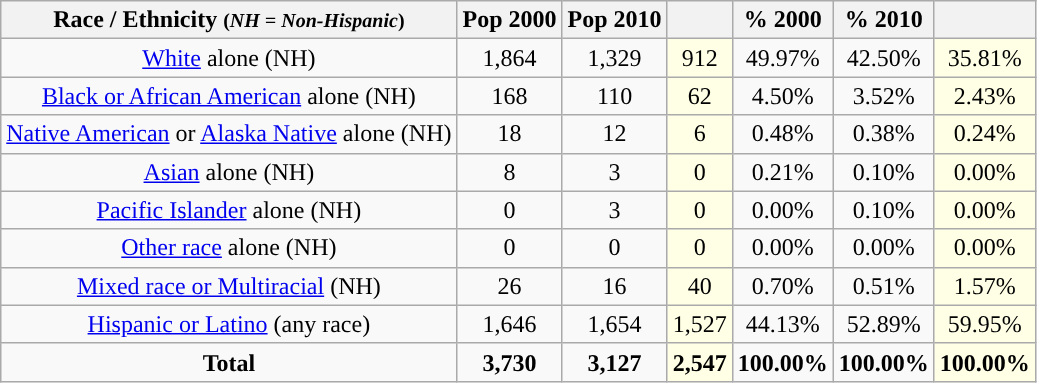<table class="wikitable" style="text-align:center;">
<tr>
<th>Race / Ethnicity <small>(<em>NH = Non-Hispanic</em>)</small></th>
<th>Pop 2000</th>
<th>Pop 2010</th>
<th></th>
<th>% 2000</th>
<th>% 2010</th>
<th></th>
</tr>
<tr>
<td><a href='#'>White</a> alone (NH)</td>
<td>1,864</td>
<td>1,329</td>
<td style='background: #ffffe6;'>912</td>
<td>49.97%</td>
<td>42.50%</td>
<td style='background: #ffffe6;'>35.81%</td>
</tr>
<tr>
<td><a href='#'>Black or African American</a> alone (NH)</td>
<td>168</td>
<td>110</td>
<td style='background: #ffffe6;'>62</td>
<td>4.50%</td>
<td>3.52%</td>
<td style='background: #ffffe6;'>2.43%</td>
</tr>
<tr>
<td><a href='#'>Native American</a> or <a href='#'>Alaska Native</a> alone (NH)</td>
<td>18</td>
<td>12</td>
<td style='background: #ffffe6;'>6</td>
<td>0.48%</td>
<td>0.38%</td>
<td style='background: #ffffe6;'>0.24%</td>
</tr>
<tr>
<td><a href='#'>Asian</a> alone (NH)</td>
<td>8</td>
<td>3</td>
<td style='background: #ffffe6;'>0</td>
<td>0.21%</td>
<td>0.10%</td>
<td style='background: #ffffe6;'>0.00%</td>
</tr>
<tr>
<td><a href='#'>Pacific Islander</a> alone (NH)</td>
<td>0</td>
<td>3</td>
<td style='background: #ffffe6;'>0</td>
<td>0.00%</td>
<td>0.10%</td>
<td style='background: #ffffe6;'>0.00%</td>
</tr>
<tr>
<td><a href='#'>Other race</a> alone (NH)</td>
<td>0</td>
<td>0</td>
<td style='background: #ffffe6;'>0</td>
<td>0.00%</td>
<td>0.00%</td>
<td style='background: #ffffe6;'>0.00%</td>
</tr>
<tr>
<td><a href='#'>Mixed race or Multiracial</a> (NH)</td>
<td>26</td>
<td>16</td>
<td style='background: #ffffe6;'>40</td>
<td>0.70%</td>
<td>0.51%</td>
<td style='background: #ffffe6;'>1.57%</td>
</tr>
<tr>
<td><a href='#'>Hispanic or Latino</a> (any race)</td>
<td>1,646</td>
<td>1,654</td>
<td style='background: #ffffe6;'>1,527</td>
<td>44.13%</td>
<td>52.89%</td>
<td style='background: #ffffe6;'>59.95%</td>
</tr>
<tr>
<td><strong>Total</strong></td>
<td><strong>3,730</strong></td>
<td><strong>3,127</strong></td>
<td style='background: #ffffe6;'><strong>2,547</strong></td>
<td><strong>100.00%</strong></td>
<td><strong>100.00%</strong></td>
<td style='background: #ffffe6;'><strong>100.00%</strong></td>
</tr>
</table>
